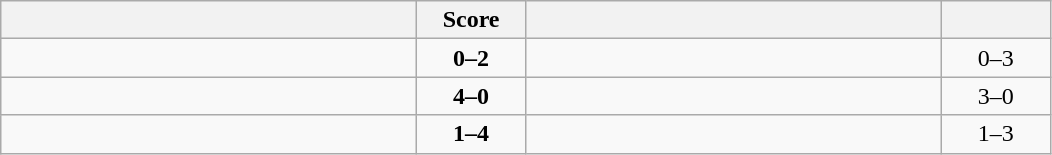<table class="wikitable" style="text-align: center; ">
<tr>
<th align="right" width="270"></th>
<th width="65">Score</th>
<th align="left" width="270"></th>
<th width="65"></th>
</tr>
<tr>
<td align="left"></td>
<td><strong>0–2</strong></td>
<td align="left"><strong></strong></td>
<td>0–3 <strong></strong></td>
</tr>
<tr>
<td align="left"><strong></strong></td>
<td><strong>4–0</strong></td>
<td align="left"></td>
<td>3–0 <strong></strong></td>
</tr>
<tr>
<td align="left"></td>
<td><strong>1–4</strong></td>
<td align="left"><strong></strong></td>
<td>1–3 <strong></strong></td>
</tr>
</table>
